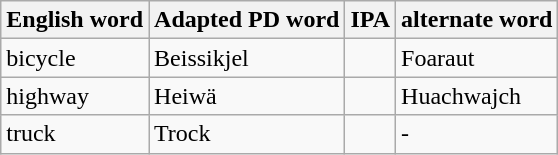<table class="wikitable">
<tr>
<th>English word</th>
<th>Adapted PD word</th>
<th>IPA</th>
<th>alternate word</th>
</tr>
<tr>
<td>bicycle</td>
<td>Beissikjel</td>
<td></td>
<td>Foaraut</td>
</tr>
<tr>
<td>highway</td>
<td>Heiwä</td>
<td></td>
<td>Huachwajch</td>
</tr>
<tr>
<td>truck</td>
<td>Trock</td>
<td></td>
<td>-</td>
</tr>
</table>
